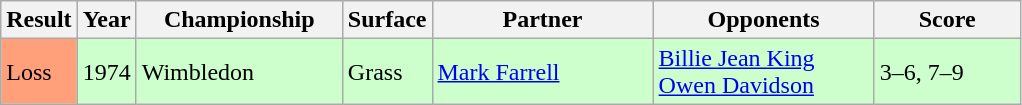<table class="sortable wikitable">
<tr>
<th style="width:40px">Result</th>
<th style="width:30px">Year</th>
<th style="width:130px">Championship</th>
<th style="width:50px">Surface</th>
<th style="width:140px">Partner</th>
<th style="width:140px">Opponents</th>
<th style="width:90px" class="unsortable">Score</th>
</tr>
<tr style="background:#cfc;">
<td style="background:#ffa07a;">Loss</td>
<td>1974</td>
<td>Wimbledon</td>
<td>Grass</td>
<td> <a href='#'>Mark Farrell</a></td>
<td> <a href='#'>Billie Jean King</a> <br>  <a href='#'>Owen Davidson</a></td>
<td>3–6, 7–9</td>
</tr>
</table>
